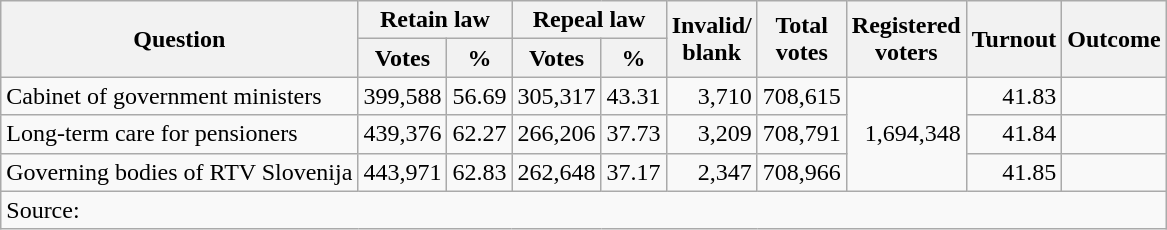<table class=wikitable style=text-align:right>
<tr>
<th rowspan=2>Question</th>
<th colspan=2>Retain law</th>
<th colspan=2>Repeal law</th>
<th rowspan=2>Invalid/<br>blank</th>
<th rowspan=2>Total<br>votes</th>
<th rowspan=2>Registered<br>voters</th>
<th rowspan=2>Turnout</th>
<th rowspan=2>Outcome</th>
</tr>
<tr>
<th>Votes</th>
<th>%</th>
<th>Votes</th>
<th>%</th>
</tr>
<tr>
<td align=left>Cabinet of government ministers</td>
<td>399,588</td>
<td>56.69</td>
<td>305,317</td>
<td>43.31</td>
<td>3,710</td>
<td>708,615</td>
<td rowspan=3>1,694,348</td>
<td>41.83</td>
<td></td>
</tr>
<tr>
<td align=left>Long-term care for pensioners</td>
<td>439,376</td>
<td>62.27</td>
<td>266,206</td>
<td>37.73</td>
<td>3,209</td>
<td>708,791</td>
<td>41.84</td>
<td></td>
</tr>
<tr>
<td align=left>Governing bodies of RTV Slovenija</td>
<td>443,971</td>
<td>62.83</td>
<td>262,648</td>
<td>37.17</td>
<td>2,347</td>
<td>708,966</td>
<td>41.85</td>
<td></td>
</tr>
<tr>
<td colspan=10 align=left>Source: </td>
</tr>
</table>
